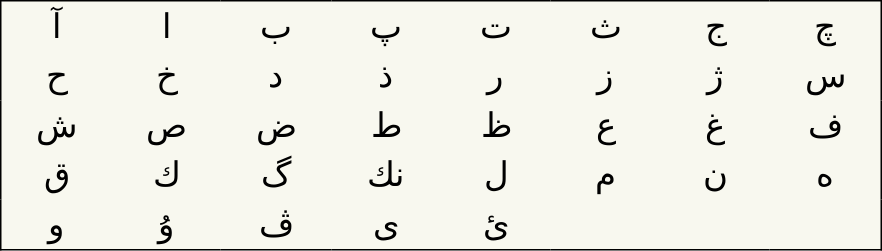<table style="font-size:1.4em; border-color:black; border-width:1px; border-style:solid; border-collapse:collapse; background-color:#F8F8EF">
<tr>
<td style="width:3em; text-align:center; padding: 3px;">آ</td>
<td style="width:3em; text-align:center; padding: 3px;">ا</td>
<td style="width:3em; text-align:center; padding: 3px;">ب</td>
<td style="width:3em; text-align:center; padding: 3px;">پ</td>
<td style="width:3em; text-align:center; padding: 3px;">ت</td>
<td style="width:3em; text-align:center; padding: 3px;">ث</td>
<td style="width:3em; text-align:center; padding: 3px;">ج</td>
<td style="width:3em; text-align:center; padding: 3px;">چ</td>
</tr>
<tr>
<td style="width:3em; text-align:center; padding: 3px;">ح</td>
<td style="width:3em; text-align:center; padding: 3px;">خ</td>
<td style="width:3em; text-align:center; padding: 3px;">د</td>
<td style="width:3em; text-align:center; padding: 3px;">ذ</td>
<td style="width:3em; text-align:center; padding: 3px;">ر</td>
<td style="width:3em; text-align:center; padding: 3px;">ز</td>
<td style="width:3em; text-align:center; padding: 3px;">ژ</td>
<td style="width:3em; text-align:center; padding: 3px;">س</td>
</tr>
<tr>
<td style="width:3em; text-align:center; padding: 3px;">ش</td>
<td style="width:3em; text-align:center; padding: 3px;">ص</td>
<td style="width:3em; text-align:center; padding: 3px;">ض</td>
<td style="width:3em; text-align:center; padding: 3px;">ط</td>
<td style="width:3em; text-align:center; padding: 3px;">ظ</td>
<td style="width:3em; text-align:center; padding: 3px;">ع</td>
<td style="width:3em; text-align:center; padding: 3px;">غ</td>
<td style="width:3em; text-align:center; padding: 3px;">ف</td>
</tr>
<tr>
<td style="width:3em; text-align:center; padding: 3px;">ق</td>
<td style="width:3em; text-align:center; padding: 3px;">ك</td>
<td style="width:3em; text-align:center; padding: 3px;">گ</td>
<td style="width:3em; text-align:center; padding: 3px;">نك</td>
<td style="width:3em; text-align:center; padding: 3px;">ل</td>
<td style="width:3em; text-align:center; padding: 3px;">م</td>
<td style="width:3em; text-align:center; padding: 3px;">ن</td>
<td style="width:3em; text-align:center; padding: 3px;">ه</td>
</tr>
<tr>
<td style="width:3em; text-align:center; padding: 3px;">و</td>
<td style="width:3em; text-align:center; padding: 3px;">ۇ</td>
<td style="width:3em; text-align:center; padding: 3px;">ڤ</td>
<td style="width:3em; text-align:center; padding: 3px;">ی</td>
<td style="width:3em; text-align:center; padding: 3px;">ئ</td>
<td></td>
<td></td>
<td></td>
</tr>
</table>
